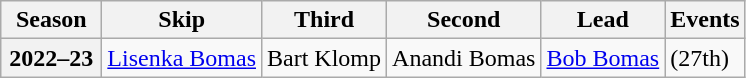<table class="wikitable">
<tr>
<th scope="col" width=60>Season</th>
<th scope="col">Skip</th>
<th scope="col">Third</th>
<th scope="col">Second</th>
<th scope="col">Lead</th>
<th scope="col">Events</th>
</tr>
<tr>
<th scope="row">2022–23</th>
<td><a href='#'>Lisenka Bomas</a></td>
<td>Bart Klomp</td>
<td>Anandi Bomas</td>
<td><a href='#'>Bob Bomas</a></td>
<td> (27th)</td>
</tr>
</table>
